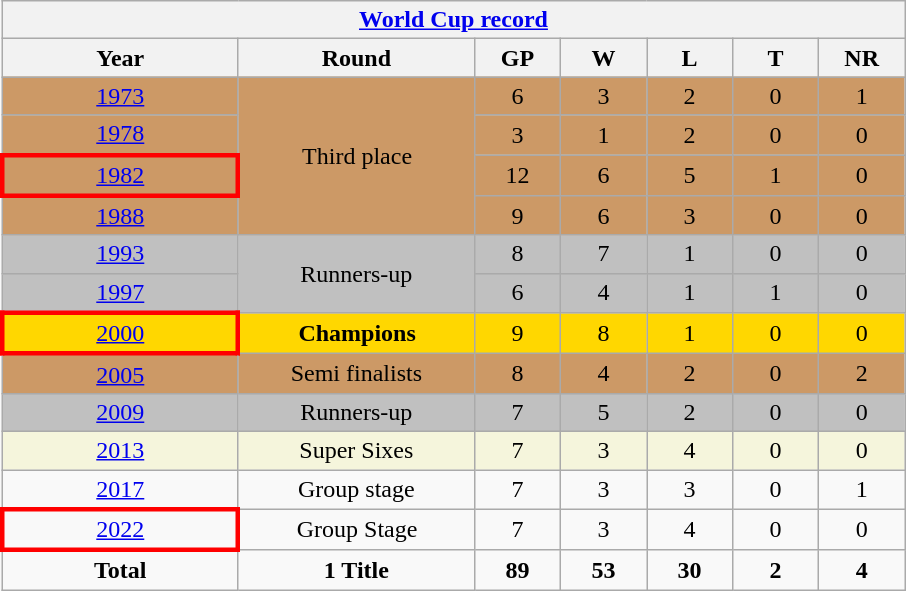<table class="wikitable" style="text-align: center;">
<tr>
<th colspan=8><a href='#'>World Cup record</a></th>
</tr>
<tr>
<th width=150>Year</th>
<th width=150>Round</th>
<th width=50>GP</th>
<th width=50>W</th>
<th width=50>L</th>
<th width=50>T</th>
<th width=50>NR</th>
</tr>
<tr style="background:#cc9966;">
<td> <a href='#'>1973</a></td>
<td rowspan=4>Third place</td>
<td>6</td>
<td>3</td>
<td>2</td>
<td>0</td>
<td>1</td>
</tr>
<tr style="background:#cc9966;">
<td> <a href='#'>1978</a></td>
<td>3</td>
<td>1</td>
<td>2</td>
<td>0</td>
<td>0</td>
</tr>
<tr style="background:#cc9966;">
<td style="border: 3px solid red"> <a href='#'>1982</a></td>
<td>12</td>
<td>6</td>
<td>5</td>
<td>1</td>
<td>0</td>
</tr>
<tr style="background:#cc9966;">
<td> <a href='#'>1988</a></td>
<td>9</td>
<td>6</td>
<td>3</td>
<td>0</td>
<td>0</td>
</tr>
<tr style="background:silver;">
<td> <a href='#'>1993</a></td>
<td rowspan=2>Runners-up</td>
<td>8</td>
<td>7</td>
<td>1</td>
<td>0</td>
<td>0</td>
</tr>
<tr style="background:silver;">
<td> <a href='#'>1997</a></td>
<td>6</td>
<td>4</td>
<td>1</td>
<td>1</td>
<td>0</td>
</tr>
<tr style="background:gold;">
<td style="border: 3px solid red"> <a href='#'>2000</a></td>
<td><strong>Champions </strong></td>
<td>9</td>
<td>8</td>
<td>1</td>
<td>0</td>
<td>0</td>
</tr>
<tr style="background:#cc9966;">
<td> <a href='#'>2005</a></td>
<td>Semi finalists</td>
<td>8</td>
<td>4</td>
<td>2</td>
<td>0</td>
<td>2</td>
</tr>
<tr style="background:silver;">
<td> <a href='#'>2009</a></td>
<td>Runners-up</td>
<td>7</td>
<td>5</td>
<td>2</td>
<td>0</td>
<td>0</td>
</tr>
<tr style="background:beige;">
<td> <a href='#'>2013</a></td>
<td>Super Sixes</td>
<td>7</td>
<td>3</td>
<td>4</td>
<td>0</td>
<td>0</td>
</tr>
<tr>
<td> <a href='#'>2017</a></td>
<td>Group stage</td>
<td>7</td>
<td>3</td>
<td>3</td>
<td>0</td>
<td>1</td>
</tr>
<tr>
<td style="border: 3px solid red"> <a href='#'>2022</a></td>
<td>Group Stage</td>
<td>7</td>
<td>3</td>
<td>4</td>
<td>0</td>
<td>0</td>
</tr>
<tr>
<td><strong>Total</strong></td>
<td><strong>1 Title</strong></td>
<td><strong>89</strong></td>
<td><strong>53</strong></td>
<td><strong>30</strong></td>
<td><strong>2</strong></td>
<td><strong>4</strong></td>
</tr>
</table>
